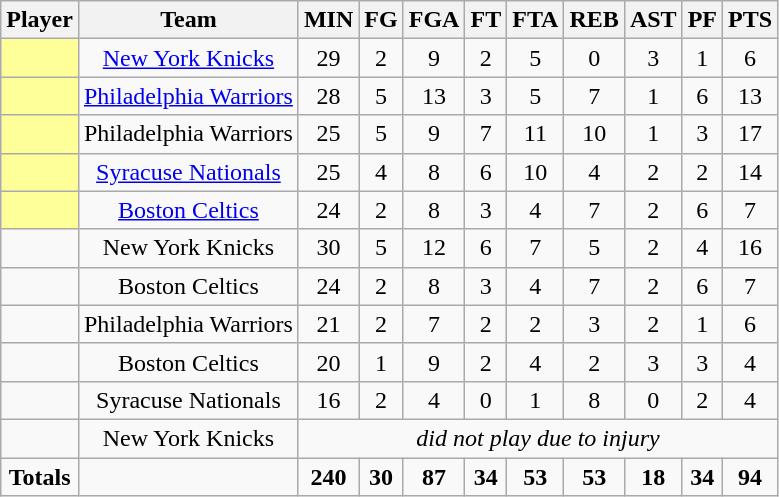<table class="wikitable sortable">
<tr>
<th>Player</th>
<th>Team</th>
<th>MIN</th>
<th>FG</th>
<th>FGA</th>
<th>FT</th>
<th>FTA</th>
<th>REB</th>
<th>AST</th>
<th>PF</th>
<th>PTS</th>
</tr>
<tr>
<td bgcolor="#FFFF99"></td>
<td align=center><a href='#'>New York Knicks</a></td>
<td align=center>29</td>
<td align=center>2</td>
<td align=center>9</td>
<td align=center>2</td>
<td align=center>5</td>
<td align=center>0</td>
<td align=center>3</td>
<td align=center>1</td>
<td align=center>6</td>
</tr>
<tr>
<td bgcolor="#FFFF99"></td>
<td align=center><a href='#'>Philadelphia Warriors</a></td>
<td align=center>28</td>
<td align=center>5</td>
<td align=center>13</td>
<td align=center>3</td>
<td align=center>5</td>
<td align=center>7</td>
<td align=center>1</td>
<td align=center>6</td>
<td align=center>13</td>
</tr>
<tr>
<td bgcolor="#FFFF99"></td>
<td align=center>Philadelphia Warriors</td>
<td align=center>25</td>
<td align=center>5</td>
<td align=center>9</td>
<td align=center>7</td>
<td align=center>11</td>
<td align=center>10</td>
<td align=center>1</td>
<td align=center>3</td>
<td align=center>17</td>
</tr>
<tr>
<td bgcolor="#FFFF99"></td>
<td align=center><a href='#'>Syracuse Nationals</a></td>
<td align=center>25</td>
<td align=center>4</td>
<td align=center>8</td>
<td align=center>6</td>
<td align=center>10</td>
<td align=center>4</td>
<td align=center>2</td>
<td align=center>2</td>
<td align=center>14</td>
</tr>
<tr>
<td bgcolor="#FFFF99"></td>
<td align=center><a href='#'>Boston Celtics</a></td>
<td align=center>24</td>
<td align=center>2</td>
<td align=center>8</td>
<td align=center>3</td>
<td align=center>4</td>
<td align=center>7</td>
<td align=center>2</td>
<td align=center>6</td>
<td align=center>7</td>
</tr>
<tr>
<td></td>
<td align=center>New York Knicks</td>
<td align=center>30</td>
<td align=center>5</td>
<td align=center>12</td>
<td align=center>6</td>
<td align=center>7</td>
<td align=center>5</td>
<td align=center>2</td>
<td align=center>4</td>
<td align=center>16</td>
</tr>
<tr>
<td></td>
<td align=center>Boston Celtics</td>
<td align=center>24</td>
<td align=center>2</td>
<td align=center>8</td>
<td align=center>3</td>
<td align=center>4</td>
<td align=center>7</td>
<td align=center>2</td>
<td align=center>6</td>
<td align=center>7</td>
</tr>
<tr>
<td></td>
<td align=center>Philadelphia Warriors</td>
<td align=center>21</td>
<td align=center>2</td>
<td align=center>7</td>
<td align=center>2</td>
<td align=center>2</td>
<td align=center>3</td>
<td align=center>2</td>
<td align=center>1</td>
<td align=center>6</td>
</tr>
<tr>
<td></td>
<td align=center>Boston Celtics</td>
<td align=center>20</td>
<td align=center>1</td>
<td align=center>9</td>
<td align=center>2</td>
<td align=center>4</td>
<td align=center>2</td>
<td align=center>3</td>
<td align=center>3</td>
<td align=center>4</td>
</tr>
<tr>
<td></td>
<td align=center>Syracuse Nationals</td>
<td align=center>16</td>
<td align=center>2</td>
<td align=center>4</td>
<td align=center>0</td>
<td align=center>1</td>
<td align=center>8</td>
<td align=center>0</td>
<td align=center>2</td>
<td align=center>4</td>
</tr>
<tr>
<td></td>
<td align=center>New York Knicks</td>
<td align=center colspan=9><em>did not play due to injury</em></td>
</tr>
<tr class="sortbottom">
<td align=center><strong>Totals</strong></td>
<td align=center></td>
<td align=center><strong>240</strong></td>
<td align=center><strong>30</strong></td>
<td align=center><strong>87</strong></td>
<td align=center><strong>34</strong></td>
<td align=center><strong>53</strong></td>
<td align=center><strong>53</strong></td>
<td align=center><strong>18</strong></td>
<td align=center><strong>34</strong></td>
<td align=center><strong>94</strong></td>
</tr>
</table>
